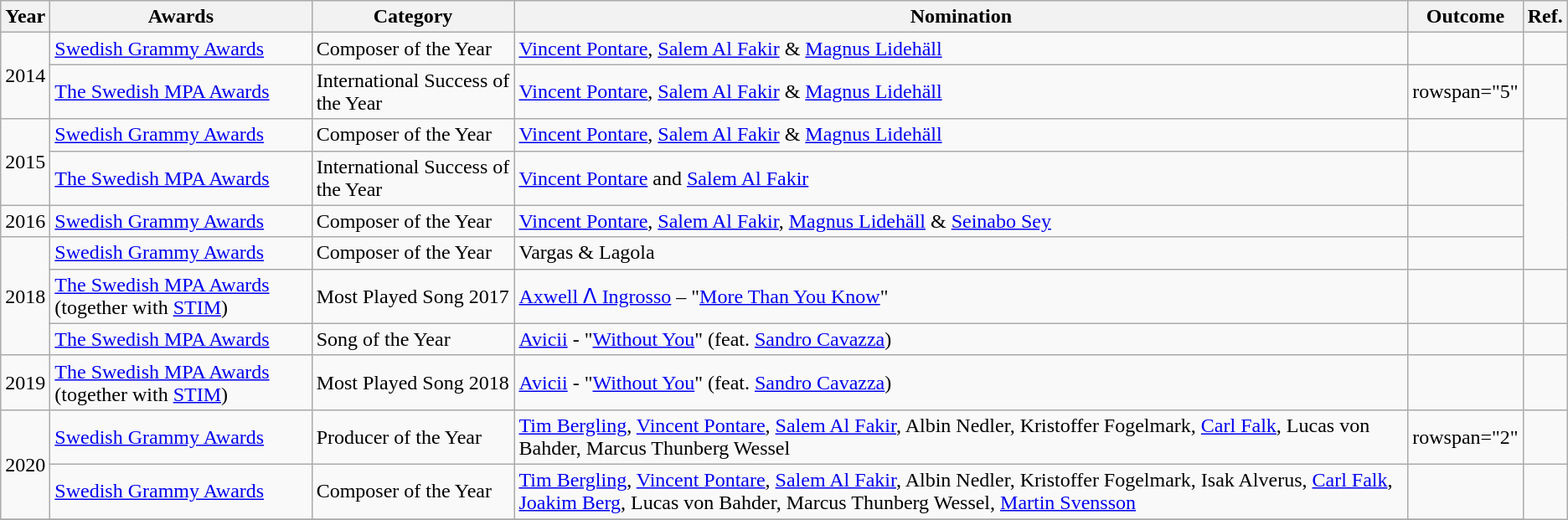<table class="wikitable sortable">
<tr>
<th>Year</th>
<th>Awards</th>
<th>Category</th>
<th>Nomination</th>
<th>Outcome</th>
<th>Ref.</th>
</tr>
<tr>
<td rowspan="2">2014</td>
<td><a href='#'>Swedish Grammy Awards</a></td>
<td>Composer of the Year</td>
<td><a href='#'>Vincent Pontare</a>, <a href='#'>Salem Al Fakir</a> & <a href='#'>Magnus Lidehäll</a></td>
<td></td>
<td></td>
</tr>
<tr>
<td><a href='#'>The Swedish MPA Awards</a></td>
<td>International Success of the Year</td>
<td><a href='#'>Vincent Pontare</a>, <a href='#'>Salem Al Fakir</a> & <a href='#'>Magnus Lidehäll</a></td>
<td>rowspan="5" </td>
<td></td>
</tr>
<tr>
<td rowspan="2">2015</td>
<td><a href='#'>Swedish Grammy Awards</a></td>
<td>Composer of the Year</td>
<td><a href='#'>Vincent Pontare</a>, <a href='#'>Salem Al Fakir</a> & <a href='#'>Magnus Lidehäll</a></td>
<td></td>
</tr>
<tr>
<td><a href='#'>The Swedish MPA Awards</a></td>
<td>International Success of the Year</td>
<td><a href='#'>Vincent Pontare</a> and <a href='#'>Salem Al Fakir</a></td>
<td></td>
</tr>
<tr>
<td rowspan="1">2016</td>
<td><a href='#'>Swedish Grammy Awards</a></td>
<td>Composer of the Year</td>
<td><a href='#'>Vincent Pontare</a>, <a href='#'>Salem Al Fakir</a>, <a href='#'>Magnus Lidehäll</a> & <a href='#'>Seinabo Sey</a></td>
<td></td>
</tr>
<tr>
<td rowspan="3">2018</td>
<td><a href='#'>Swedish Grammy Awards</a></td>
<td>Composer of the Year</td>
<td>Vargas & Lagola</td>
<td></td>
</tr>
<tr>
<td><a href='#'>The Swedish MPA Awards</a> (together with <a href='#'>STIM</a>)</td>
<td>Most Played Song 2017</td>
<td><a href='#'>Axwell Ʌ Ingrosso</a> – "<a href='#'>More Than You Know</a>"</td>
<td></td>
<td></td>
</tr>
<tr>
<td><a href='#'>The Swedish MPA Awards</a></td>
<td>Song of the Year</td>
<td><a href='#'>Avicii</a> - "<a href='#'>Without You</a>" (feat. <a href='#'>Sandro Cavazza</a>)</td>
<td></td>
<td></td>
</tr>
<tr>
<td rowspan="1">2019</td>
<td><a href='#'>The Swedish MPA Awards</a> (together with <a href='#'>STIM</a>)</td>
<td>Most Played Song 2018</td>
<td><a href='#'>Avicii</a> - "<a href='#'>Without You</a>" (feat. <a href='#'>Sandro Cavazza</a>)</td>
<td></td>
<td></td>
</tr>
<tr>
<td rowspan="2">2020</td>
<td><a href='#'>Swedish Grammy Awards</a></td>
<td>Producer of the Year</td>
<td><a href='#'>Tim Bergling</a>, <a href='#'>Vincent Pontare</a>, <a href='#'>Salem Al Fakir</a>, Albin Nedler, Kristoffer Fogelmark, <a href='#'>Carl Falk</a>, Lucas von Bahder, Marcus Thunberg Wessel</td>
<td>rowspan="2" </td>
<td></td>
</tr>
<tr>
<td><a href='#'>Swedish Grammy Awards</a></td>
<td>Composer of the Year</td>
<td><a href='#'>Tim Bergling</a>, <a href='#'>Vincent Pontare</a>, <a href='#'>Salem Al Fakir</a>, Albin Nedler, Kristoffer Fogelmark, Isak Alverus, <a href='#'>Carl Falk</a>, <a href='#'>Joakim Berg</a>, Lucas von Bahder, Marcus Thunberg Wessel, <a href='#'>Martin Svensson</a></td>
<td></td>
</tr>
<tr>
</tr>
</table>
